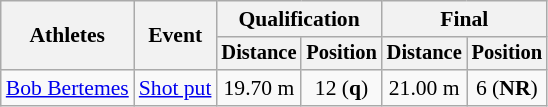<table class=wikitable style="font-size:90%">
<tr>
<th rowspan="2">Athletes</th>
<th rowspan="2">Event</th>
<th colspan="2">Qualification</th>
<th colspan="2">Final</th>
</tr>
<tr style="font-size:95%">
<th>Distance</th>
<th>Position</th>
<th>Distance</th>
<th>Position</th>
</tr>
<tr>
<td><a href='#'>Bob Bertemes</a></td>
<td><a href='#'>Shot put</a></td>
<td align=center>19.70 m</td>
<td align=center>12 (<strong>q</strong>)</td>
<td align=center>21.00 m</td>
<td align=center>6 (<strong>NR</strong>)</td>
</tr>
</table>
